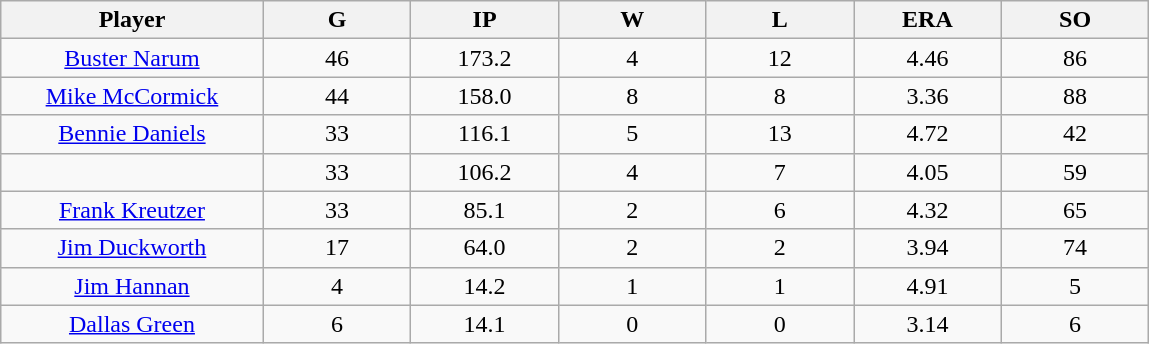<table class="wikitable sortable">
<tr>
<th bgcolor="#DDDDFF" width="16%">Player</th>
<th bgcolor="#DDDDFF" width="9%">G</th>
<th bgcolor="#DDDDFF" width="9%">IP</th>
<th bgcolor="#DDDDFF" width="9%">W</th>
<th bgcolor="#DDDDFF" width="9%">L</th>
<th bgcolor="#DDDDFF" width="9%">ERA</th>
<th bgcolor="#DDDDFF" width="9%">SO</th>
</tr>
<tr align="center">
<td><a href='#'>Buster Narum</a></td>
<td>46</td>
<td>173.2</td>
<td>4</td>
<td>12</td>
<td>4.46</td>
<td>86</td>
</tr>
<tr align=center>
<td><a href='#'>Mike McCormick</a></td>
<td>44</td>
<td>158.0</td>
<td>8</td>
<td>8</td>
<td>3.36</td>
<td>88</td>
</tr>
<tr align=center>
<td><a href='#'>Bennie Daniels</a></td>
<td>33</td>
<td>116.1</td>
<td>5</td>
<td>13</td>
<td>4.72</td>
<td>42</td>
</tr>
<tr align=center>
<td></td>
<td>33</td>
<td>106.2</td>
<td>4</td>
<td>7</td>
<td>4.05</td>
<td>59</td>
</tr>
<tr align="center">
<td><a href='#'>Frank Kreutzer</a></td>
<td>33</td>
<td>85.1</td>
<td>2</td>
<td>6</td>
<td>4.32</td>
<td>65</td>
</tr>
<tr align=center>
<td><a href='#'>Jim Duckworth</a></td>
<td>17</td>
<td>64.0</td>
<td>2</td>
<td>2</td>
<td>3.94</td>
<td>74</td>
</tr>
<tr align=center>
<td><a href='#'>Jim Hannan</a></td>
<td>4</td>
<td>14.2</td>
<td>1</td>
<td>1</td>
<td>4.91</td>
<td>5</td>
</tr>
<tr align=center>
<td><a href='#'>Dallas Green</a></td>
<td>6</td>
<td>14.1</td>
<td>0</td>
<td>0</td>
<td>3.14</td>
<td>6</td>
</tr>
</table>
